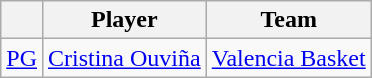<table class="wikitable">
<tr>
<th style="text-align:center;"></th>
<th style="text-align:center;">Player</th>
<th style="text-align:center;">Team</th>
</tr>
<tr>
<td style="text-align:center;"><a href='#'>PG</a></td>
<td> <a href='#'>Cristina Ouviña</a></td>
<td><a href='#'>Valencia Basket</a></td>
</tr>
</table>
